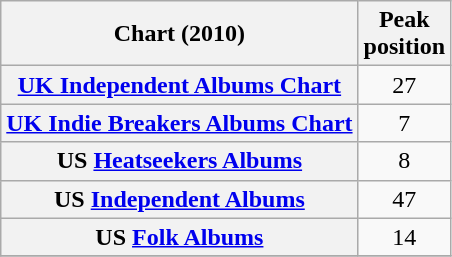<table class="wikitable sortable plainrowheaders" style="text-align:center;">
<tr>
<th>Chart (2010)</th>
<th>Peak<br>position</th>
</tr>
<tr>
<th scope="row"><a href='#'>UK Independent Albums Chart</a></th>
<td>27</td>
</tr>
<tr>
<th scope="row"><a href='#'>UK Indie Breakers Albums Chart</a></th>
<td>7</td>
</tr>
<tr>
<th scope="row">US <a href='#'>Heatseekers Albums</a></th>
<td>8</td>
</tr>
<tr>
<th scope="row">US <a href='#'>Independent Albums</a></th>
<td>47</td>
</tr>
<tr>
<th scope="row">US <a href='#'>Folk Albums</a></th>
<td>14</td>
</tr>
<tr>
</tr>
</table>
